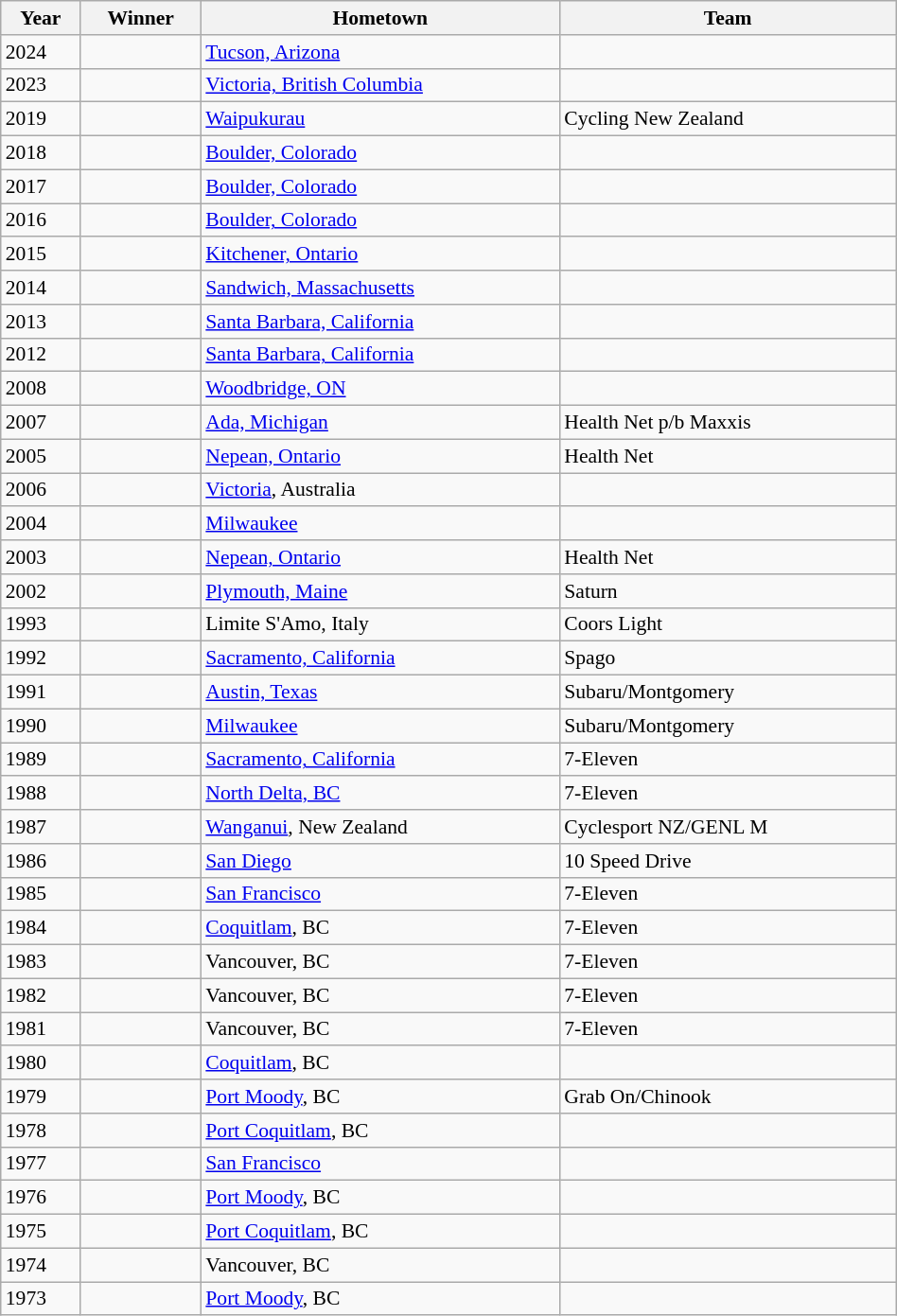<table class="wikitable"  style="font-size:90%; width:50%;">
<tr>
<th>Year</th>
<th>Winner</th>
<th>Hometown</th>
<th>Team</th>
</tr>
<tr>
<td>2024</td>
<td></td>
<td><a href='#'>Tucson, Arizona</a></td>
<td></td>
</tr>
<tr>
<td>2023</td>
<td></td>
<td><a href='#'>Victoria, British Columbia</a></td>
<td></td>
</tr>
<tr>
<td>2019</td>
<td></td>
<td><a href='#'>Waipukurau</a></td>
<td>Cycling New Zealand</td>
</tr>
<tr>
<td>2018</td>
<td></td>
<td><a href='#'>Boulder, Colorado</a></td>
<td></td>
</tr>
<tr>
<td>2017</td>
<td></td>
<td><a href='#'>Boulder, Colorado</a></td>
<td></td>
</tr>
<tr>
<td>2016</td>
<td></td>
<td><a href='#'>Boulder, Colorado</a></td>
<td></td>
</tr>
<tr>
<td>2015</td>
<td></td>
<td><a href='#'>Kitchener, Ontario</a></td>
<td></td>
</tr>
<tr>
<td>2014</td>
<td></td>
<td><a href='#'>Sandwich, Massachusetts</a></td>
<td></td>
</tr>
<tr>
<td>2013</td>
<td></td>
<td><a href='#'>Santa Barbara, California</a></td>
<td></td>
</tr>
<tr>
<td>2012</td>
<td></td>
<td><a href='#'>Santa Barbara, California</a></td>
<td></td>
</tr>
<tr>
<td>2008</td>
<td></td>
<td><a href='#'>Woodbridge, ON</a></td>
<td></td>
</tr>
<tr>
<td>2007</td>
<td></td>
<td><a href='#'>Ada, Michigan</a></td>
<td>Health Net p/b Maxxis</td>
</tr>
<tr>
<td>2005</td>
<td></td>
<td><a href='#'>Nepean, Ontario</a></td>
<td>Health Net</td>
</tr>
<tr>
<td>2006</td>
<td></td>
<td><a href='#'>Victoria</a>, Australia</td>
<td></td>
</tr>
<tr>
<td>2004</td>
<td></td>
<td><a href='#'>Milwaukee</a></td>
<td></td>
</tr>
<tr>
<td>2003</td>
<td></td>
<td><a href='#'>Nepean, Ontario</a></td>
<td>Health Net</td>
</tr>
<tr>
<td>2002</td>
<td></td>
<td><a href='#'>Plymouth, Maine</a></td>
<td>Saturn</td>
</tr>
<tr>
<td>1993</td>
<td></td>
<td>Limite S'Amo, Italy</td>
<td>Coors Light</td>
</tr>
<tr>
<td>1992</td>
<td></td>
<td><a href='#'>Sacramento, California</a></td>
<td>Spago</td>
</tr>
<tr>
<td>1991</td>
<td></td>
<td><a href='#'>Austin, Texas</a></td>
<td>Subaru/Montgomery</td>
</tr>
<tr>
<td>1990</td>
<td></td>
<td><a href='#'>Milwaukee</a></td>
<td>Subaru/Montgomery</td>
</tr>
<tr>
<td>1989</td>
<td></td>
<td><a href='#'>Sacramento, California</a></td>
<td>7-Eleven</td>
</tr>
<tr>
<td>1988</td>
<td></td>
<td><a href='#'>North Delta, BC</a></td>
<td>7-Eleven</td>
</tr>
<tr>
<td>1987</td>
<td></td>
<td><a href='#'>Wanganui</a>, New Zealand</td>
<td>Cyclesport NZ/GENL M</td>
</tr>
<tr>
<td>1986</td>
<td></td>
<td><a href='#'>San Diego</a></td>
<td>10 Speed Drive</td>
</tr>
<tr>
<td>1985</td>
<td></td>
<td><a href='#'>San Francisco</a></td>
<td>7-Eleven</td>
</tr>
<tr>
<td>1984</td>
<td></td>
<td><a href='#'>Coquitlam</a>, BC</td>
<td>7-Eleven</td>
</tr>
<tr>
<td>1983</td>
<td></td>
<td>Vancouver, BC</td>
<td>7-Eleven</td>
</tr>
<tr>
<td>1982</td>
<td></td>
<td>Vancouver, BC</td>
<td>7-Eleven</td>
</tr>
<tr>
<td>1981</td>
<td></td>
<td>Vancouver, BC</td>
<td>7-Eleven</td>
</tr>
<tr>
<td>1980</td>
<td></td>
<td><a href='#'>Coquitlam</a>, BC</td>
<td></td>
</tr>
<tr>
<td>1979</td>
<td></td>
<td><a href='#'>Port Moody</a>, BC</td>
<td>Grab On/Chinook</td>
</tr>
<tr>
<td>1978</td>
<td></td>
<td><a href='#'>Port Coquitlam</a>, BC</td>
<td></td>
</tr>
<tr>
<td>1977</td>
<td></td>
<td><a href='#'>San Francisco</a></td>
<td></td>
</tr>
<tr>
<td>1976</td>
<td></td>
<td><a href='#'>Port Moody</a>, BC</td>
<td></td>
</tr>
<tr>
<td>1975</td>
<td></td>
<td><a href='#'>Port Coquitlam</a>, BC</td>
<td></td>
</tr>
<tr>
<td>1974</td>
<td></td>
<td>Vancouver, BC</td>
<td></td>
</tr>
<tr>
<td>1973</td>
<td></td>
<td><a href='#'>Port Moody</a>, BC</td>
<td></td>
</tr>
</table>
